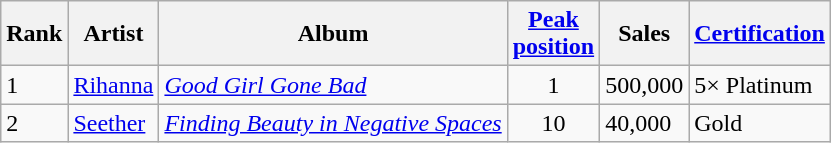<table class="wikitable sortable">
<tr>
<th>Rank</th>
<th>Artist</th>
<th>Album</th>
<th><a href='#'>Peak<br>position</a></th>
<th>Sales</th>
<th><a href='#'>Certification</a></th>
</tr>
<tr>
<td>1</td>
<td><a href='#'>Rihanna</a></td>
<td><em><a href='#'>Good Girl Gone Bad</a></em></td>
<td style="text-align:center;">1</td>
<td>500,000</td>
<td>5× Platinum</td>
</tr>
<tr>
<td>2</td>
<td><a href='#'>Seether</a></td>
<td><em><a href='#'>Finding Beauty in Negative Spaces</a></em></td>
<td style="text-align:center;">10</td>
<td>40,000</td>
<td>Gold</td>
</tr>
</table>
